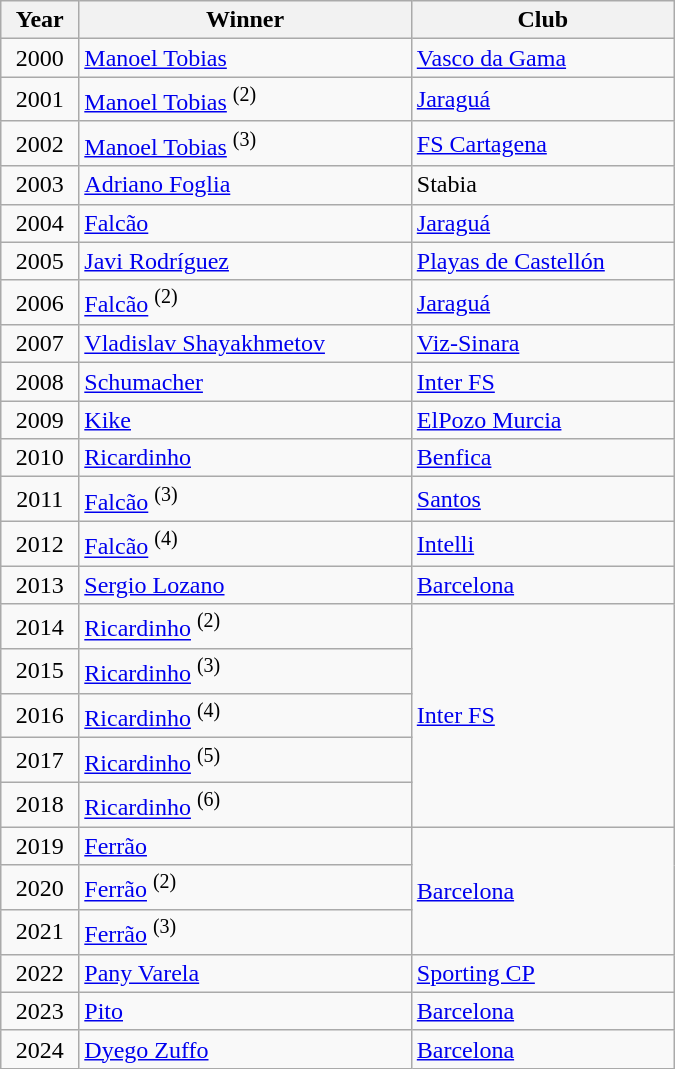<table class="wikitable" style="width:450px;">
<tr>
<th>Year</th>
<th>Winner</th>
<th>Club</th>
</tr>
<tr>
<td align="center">2000</td>
<td> <a href='#'>Manoel Tobias</a></td>
<td> <a href='#'>Vasco da Gama</a></td>
</tr>
<tr>
<td align="center">2001</td>
<td> <a href='#'>Manoel Tobias</a> <sup>(2)</sup></td>
<td> <a href='#'>Jaraguá</a></td>
</tr>
<tr>
<td align="center">2002</td>
<td> <a href='#'>Manoel Tobias</a> <sup>(3)</sup></td>
<td> <a href='#'>FS Cartagena</a></td>
</tr>
<tr>
<td align="center">2003</td>
<td> <a href='#'>Adriano Foglia</a></td>
<td> Stabia</td>
</tr>
<tr>
<td align="center">2004</td>
<td> <a href='#'>Falcão</a></td>
<td> <a href='#'>Jaraguá</a></td>
</tr>
<tr>
<td align="center">2005</td>
<td> <a href='#'>Javi Rodríguez</a></td>
<td> <a href='#'>Playas de Castellón</a></td>
</tr>
<tr>
<td align="center">2006</td>
<td> <a href='#'>Falcão</a> <sup>(2)</sup></td>
<td> <a href='#'>Jaraguá</a></td>
</tr>
<tr>
<td align="center">2007</td>
<td> <a href='#'>Vladislav Shayakhmetov</a></td>
<td> <a href='#'>Viz-Sinara</a></td>
</tr>
<tr>
<td align="center">2008</td>
<td> <a href='#'>Schumacher</a></td>
<td> <a href='#'>Inter FS</a></td>
</tr>
<tr>
<td align="center">2009</td>
<td> <a href='#'>Kike</a></td>
<td> <a href='#'>ElPozo Murcia</a></td>
</tr>
<tr>
<td align="center">2010</td>
<td> <a href='#'>Ricardinho</a></td>
<td> <a href='#'>Benfica</a></td>
</tr>
<tr>
<td align="center">2011</td>
<td> <a href='#'>Falcão</a> <sup>(3)</sup></td>
<td> <a href='#'>Santos</a></td>
</tr>
<tr>
<td align="center">2012</td>
<td> <a href='#'>Falcão</a> <sup>(4)</sup></td>
<td> <a href='#'>Intelli</a></td>
</tr>
<tr>
<td align="center">2013</td>
<td> <a href='#'>Sergio Lozano</a></td>
<td> <a href='#'>Barcelona</a></td>
</tr>
<tr>
<td align="center">2014</td>
<td> <a href='#'>Ricardinho</a> <sup>(2)</sup></td>
<td rowspan="5"> <a href='#'>Inter FS</a></td>
</tr>
<tr>
<td align="center">2015</td>
<td> <a href='#'>Ricardinho</a> <sup>(3)</sup></td>
</tr>
<tr>
<td align="center">2016</td>
<td> <a href='#'>Ricardinho</a> <sup>(4)</sup></td>
</tr>
<tr>
<td align="center">2017</td>
<td> <a href='#'>Ricardinho</a> <sup>(5)</sup></td>
</tr>
<tr>
<td align="center">2018</td>
<td> <a href='#'>Ricardinho</a> <sup>(6)</sup></td>
</tr>
<tr>
<td align="center">2019</td>
<td> <a href='#'>Ferrão</a></td>
<td rowspan="3"> <a href='#'>Barcelona</a></td>
</tr>
<tr>
<td align="center">2020</td>
<td> <a href='#'>Ferrão</a> <sup>(2)</sup></td>
</tr>
<tr>
<td align="center">2021</td>
<td> <a href='#'>Ferrão</a> <sup>(3)</sup></td>
</tr>
<tr>
<td align="center">2022</td>
<td> <a href='#'>Pany Varela</a></td>
<td> <a href='#'>Sporting CP</a></td>
</tr>
<tr>
<td align="center">2023</td>
<td> <a href='#'>Pito</a></td>
<td> <a href='#'>Barcelona</a></td>
</tr>
<tr>
<td align="center">2024</td>
<td> <a href='#'>Dyego Zuffo</a></td>
<td> <a href='#'>Barcelona</a></td>
</tr>
</table>
